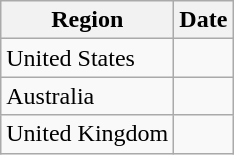<table class="wikitable">
<tr>
<th>Region</th>
<th>Date</th>
</tr>
<tr>
<td>United States</td>
<td></td>
</tr>
<tr>
<td>Australia</td>
<td></td>
</tr>
<tr>
<td>United Kingdom</td>
<td></td>
</tr>
</table>
